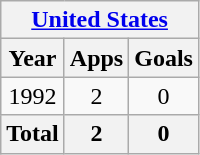<table class="wikitable" style="text-align:center">
<tr>
<th colspan=3><a href='#'>United States</a></th>
</tr>
<tr>
<th>Year</th>
<th>Apps</th>
<th>Goals</th>
</tr>
<tr>
<td>1992</td>
<td>2</td>
<td>0</td>
</tr>
<tr>
<th>Total</th>
<th>2</th>
<th>0</th>
</tr>
</table>
